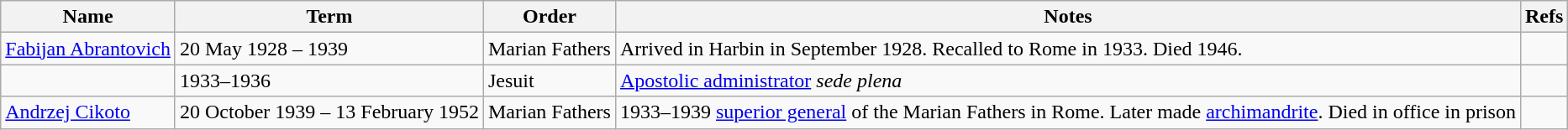<table class="wikitable">
<tr>
<th>Name</th>
<th>Term</th>
<th>Order</th>
<th>Notes</th>
<th>Refs</th>
</tr>
<tr>
<td><a href='#'>Fabijan Abrantovich</a></td>
<td>20 May 1928 – 1939</td>
<td>Marian Fathers</td>
<td>Arrived in Harbin in September 1928. Recalled to Rome in 1933.  Died 1946.</td>
<td></td>
</tr>
<tr>
<td></td>
<td>1933–1936</td>
<td>Jesuit</td>
<td><a href='#'>Apostolic administrator</a> <em>sede plena</em></td>
<td></td>
</tr>
<tr>
<td><a href='#'>Andrzej Cikoto</a></td>
<td>20 October 1939 – 13 February 1952</td>
<td>Marian Fathers</td>
<td>1933–1939 <a href='#'>superior general</a> of the Marian Fathers in Rome. Later made <a href='#'>archimandrite</a>. Died in office in prison</td>
<td></td>
</tr>
</table>
